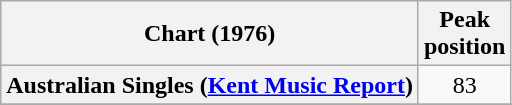<table class="wikitable sortable plainrowheaders" style="text-align:center">
<tr>
<th>Chart (1976)</th>
<th>Peak<br>position</th>
</tr>
<tr>
<th scope="row">Australian Singles (<a href='#'>Kent Music Report</a>)</th>
<td>83</td>
</tr>
<tr>
</tr>
<tr>
</tr>
</table>
